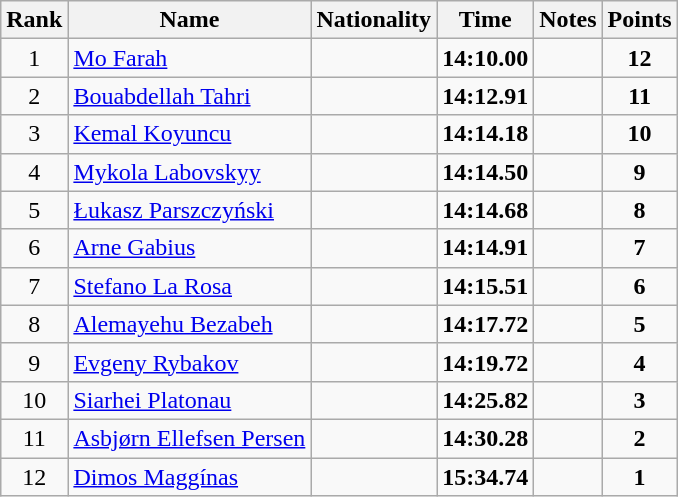<table class="wikitable sortable" style="text-align:center">
<tr>
<th>Rank</th>
<th>Name</th>
<th>Nationality</th>
<th>Time</th>
<th>Notes</th>
<th>Points</th>
</tr>
<tr>
<td>1</td>
<td align=left><a href='#'>Mo Farah</a></td>
<td align=left></td>
<td><strong>14:10.00</strong></td>
<td></td>
<td><strong>12</strong></td>
</tr>
<tr>
<td>2</td>
<td align=left><a href='#'>Bouabdellah Tahri</a></td>
<td align=left></td>
<td><strong>14:12.91</strong></td>
<td></td>
<td><strong>11</strong></td>
</tr>
<tr>
<td>3</td>
<td align=left><a href='#'>Kemal Koyuncu</a></td>
<td align=left></td>
<td><strong>14:14.18</strong></td>
<td></td>
<td><strong>10</strong></td>
</tr>
<tr>
<td>4</td>
<td align=left><a href='#'>Mykola Labovskyy</a></td>
<td align=left></td>
<td><strong>14:14.50</strong></td>
<td></td>
<td><strong>9</strong></td>
</tr>
<tr>
<td>5</td>
<td align=left><a href='#'>Łukasz Parszczyński</a></td>
<td align=left></td>
<td><strong>14:14.68</strong></td>
<td></td>
<td><strong>8</strong></td>
</tr>
<tr>
<td>6</td>
<td align=left><a href='#'>Arne Gabius</a></td>
<td align=left></td>
<td><strong>14:14.91</strong></td>
<td></td>
<td><strong>7</strong></td>
</tr>
<tr>
<td>7</td>
<td align=left><a href='#'>Stefano La Rosa</a></td>
<td align=left></td>
<td><strong>14:15.51</strong></td>
<td></td>
<td><strong>6</strong></td>
</tr>
<tr>
<td>8</td>
<td align=left><a href='#'>Alemayehu Bezabeh</a></td>
<td align=left></td>
<td><strong>14:17.72</strong></td>
<td></td>
<td><strong>5</strong></td>
</tr>
<tr>
<td>9</td>
<td align=left><a href='#'>Evgeny Rybakov</a></td>
<td align=left></td>
<td><strong>14:19.72</strong></td>
<td></td>
<td><strong>4</strong></td>
</tr>
<tr>
<td>10</td>
<td align=left><a href='#'>Siarhei Platonau</a></td>
<td align=left></td>
<td><strong>14:25.82</strong></td>
<td></td>
<td><strong>3</strong></td>
</tr>
<tr>
<td>11</td>
<td align=left><a href='#'>Asbjørn Ellefsen Persen</a></td>
<td align=left></td>
<td><strong>14:30.28</strong></td>
<td></td>
<td><strong>2</strong></td>
</tr>
<tr>
<td>12</td>
<td align=left><a href='#'>Dimos Maggínas</a></td>
<td align=left></td>
<td><strong>15:34.74</strong></td>
<td></td>
<td><strong>1</strong></td>
</tr>
</table>
